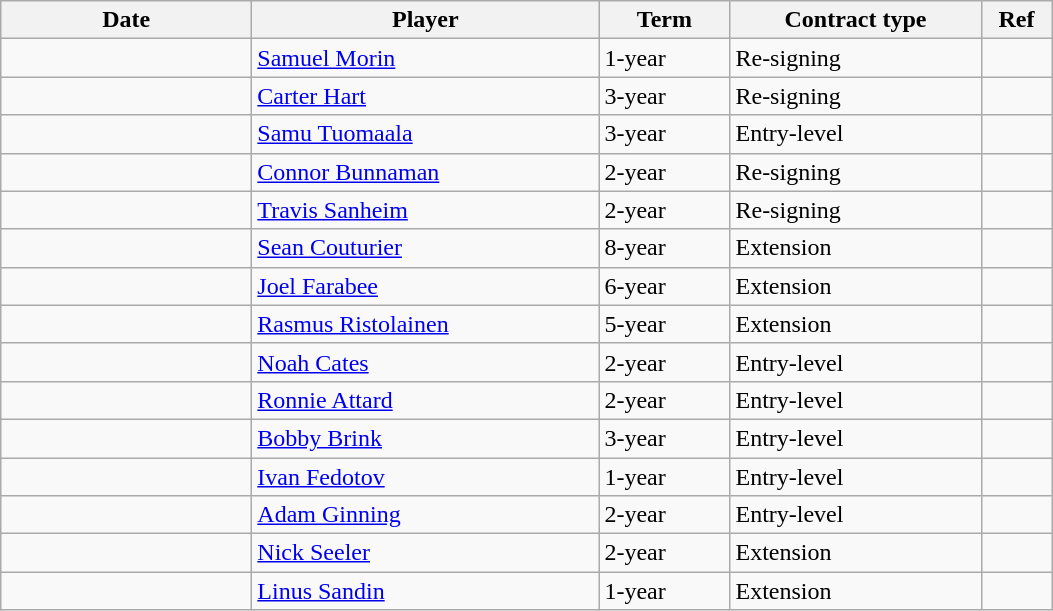<table class="wikitable">
<tr>
<th style="width: 10em;">Date</th>
<th style="width: 14em;">Player</th>
<th style="width: 5em;">Term</th>
<th style="width: 10em;">Contract type</th>
<th style="width: 2.5em;">Ref</th>
</tr>
<tr>
<td></td>
<td><a href='#'>Samuel Morin</a></td>
<td>1-year</td>
<td>Re-signing</td>
<td></td>
</tr>
<tr>
<td></td>
<td><a href='#'>Carter Hart</a></td>
<td>3-year</td>
<td>Re-signing</td>
<td></td>
</tr>
<tr>
<td></td>
<td><a href='#'>Samu Tuomaala</a></td>
<td>3-year</td>
<td>Entry-level</td>
<td></td>
</tr>
<tr>
<td></td>
<td><a href='#'>Connor Bunnaman</a></td>
<td>2-year</td>
<td>Re-signing</td>
<td></td>
</tr>
<tr>
<td></td>
<td><a href='#'>Travis Sanheim</a></td>
<td>2-year</td>
<td>Re-signing</td>
<td></td>
</tr>
<tr>
<td></td>
<td><a href='#'>Sean Couturier</a></td>
<td>8-year</td>
<td>Extension</td>
<td></td>
</tr>
<tr>
<td></td>
<td><a href='#'>Joel Farabee</a></td>
<td>6-year</td>
<td>Extension</td>
<td></td>
</tr>
<tr>
<td></td>
<td><a href='#'>Rasmus Ristolainen</a></td>
<td>5-year</td>
<td>Extension</td>
<td></td>
</tr>
<tr>
<td></td>
<td><a href='#'>Noah Cates</a></td>
<td>2-year</td>
<td>Entry-level</td>
<td></td>
</tr>
<tr>
<td></td>
<td><a href='#'>Ronnie Attard</a></td>
<td>2-year</td>
<td>Entry-level</td>
<td></td>
</tr>
<tr>
<td></td>
<td><a href='#'>Bobby Brink</a></td>
<td>3-year</td>
<td>Entry-level</td>
<td></td>
</tr>
<tr>
<td></td>
<td><a href='#'>Ivan Fedotov</a></td>
<td>1-year</td>
<td>Entry-level</td>
<td></td>
</tr>
<tr>
<td></td>
<td><a href='#'>Adam Ginning</a></td>
<td>2-year</td>
<td>Entry-level</td>
<td></td>
</tr>
<tr>
<td></td>
<td><a href='#'>Nick Seeler</a></td>
<td>2-year</td>
<td>Extension</td>
<td></td>
</tr>
<tr>
<td></td>
<td><a href='#'>Linus Sandin</a></td>
<td>1-year</td>
<td>Extension</td>
<td></td>
</tr>
</table>
